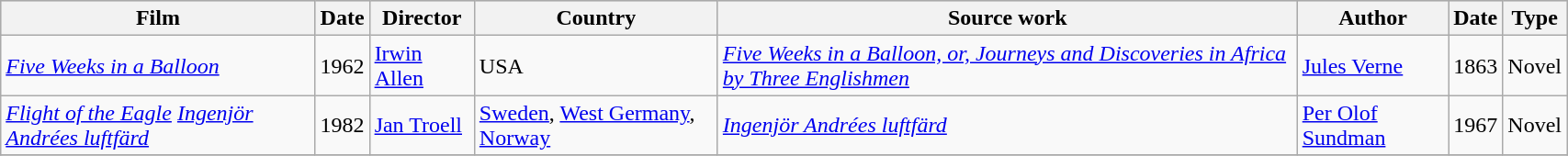<table class="wikitable" style=width:90%>
<tr style="background:#CCCCCC;">
<th>Film</th>
<th>Date</th>
<th>Director</th>
<th>Country</th>
<th>Source work</th>
<th>Author</th>
<th>Date</th>
<th>Type</th>
</tr>
<tr>
<td><em><a href='#'>Five Weeks in a Balloon</a></em></td>
<td>1962</td>
<td><a href='#'>Irwin Allen</a></td>
<td>USA</td>
<td><em><a href='#'>Five Weeks in a Balloon, or, Journeys and Discoveries in Africa by Three Englishmen</a></em></td>
<td><a href='#'>Jules Verne</a></td>
<td>1863</td>
<td>Novel</td>
</tr>
<tr>
<td><em><a href='#'>Flight of the Eagle</a></em> <em><a href='#'>Ingenjör Andrées luftfärd</a></em></td>
<td>1982</td>
<td><a href='#'>Jan Troell</a></td>
<td><a href='#'>Sweden</a>, <a href='#'>West Germany</a>, <a href='#'>Norway</a></td>
<td><em><a href='#'>Ingenjör Andrées luftfärd</a></em></td>
<td><a href='#'>Per Olof Sundman</a></td>
<td>1967</td>
<td>Novel</td>
</tr>
<tr>
</tr>
</table>
